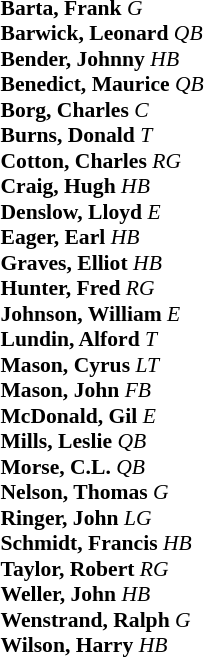<table class="toccolours" style="border-collapse:collapse; font-size:90%;">
<tr>
<td colspan="7" align="center"></td>
</tr>
<tr>
<td colspan=7 align="right"></td>
</tr>
<tr>
<td valign="top"><br><strong>Barta, Frank</strong> <em>G</em><br>
<strong>Barwick, Leonard</strong> <em>QB</em><br>
<strong>Bender, Johnny</strong> <em>HB</em><br>
<strong>Benedict, Maurice</strong> <em>QB</em><br>
<strong>Borg, Charles</strong> <em>C</em><br>
<strong>Burns, Donald</strong> <em>T</em><br>
<strong>Cotton, Charles</strong> <em>RG</em><br>
<strong>Craig, Hugh</strong> <em>HB</em><br>
<strong>Denslow, Lloyd</strong> <em>E</em><br>
<strong>Eager, Earl</strong> <em>HB</em><br>
<strong>Graves, Elliot</strong> <em>HB</em><br>
<strong>Hunter, Fred</strong> <em>RG</em><br>
<strong>Johnson, William</strong> <em>E</em><br>
<strong>Lundin, Alford</strong> <em>T</em><br>
<strong>Mason, Cyrus</strong> <em>LT</em><br>
<strong>Mason, John</strong> <em>FB</em><br>
<strong>McDonald, Gil</strong> <em>E</em><br>
<strong>Mills, Leslie</strong> <em>QB</em><br>
<strong>Morse, C.L.</strong> <em>QB</em><br>
<strong>Nelson, Thomas</strong> <em>G</em><br>
<strong>Ringer, John</strong> <em>LG</em><br>
<strong>Schmidt, Francis</strong> <em>HB</em><br>
<strong>Taylor, Robert</strong> <em>RG</em><br>
<strong>Weller, John</strong> <em>HB</em><br>
<strong>Wenstrand, Ralph</strong> <em>G</em><br>
<strong>Wilson, Harry</strong> <em>HB</em></td>
</tr>
</table>
